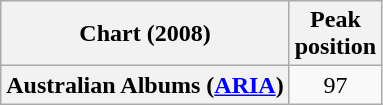<table class="wikitable sortable plainrowheaders" style="text-align:center">
<tr>
<th scope="col">Chart (2008)</th>
<th scope="col">Peak<br>position</th>
</tr>
<tr>
<th scope="row">Australian Albums (<a href='#'>ARIA</a>)</th>
<td>97</td>
</tr>
</table>
